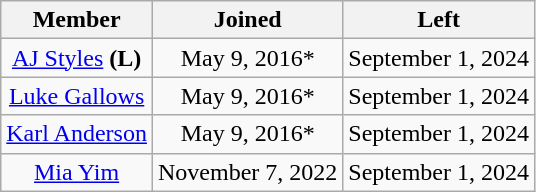<table class="wikitable sortable" style="text-align:center;">
<tr>
<th>Member</th>
<th>Joined</th>
<th>Left</th>
</tr>
<tr>
<td><a href='#'>AJ Styles</a> <strong>(L)</strong></td>
<td>May 9, 2016*</td>
<td>September 1, 2024</td>
</tr>
<tr>
<td><a href='#'>Luke Gallows</a></td>
<td>May 9, 2016*</td>
<td>September 1, 2024</td>
</tr>
<tr>
<td><a href='#'>Karl Anderson</a></td>
<td>May 9, 2016*</td>
<td>September 1, 2024</td>
</tr>
<tr>
<td><a href='#'>Mia Yim</a></td>
<td>November 7, 2022</td>
<td>September 1, 2024</td>
</tr>
</table>
